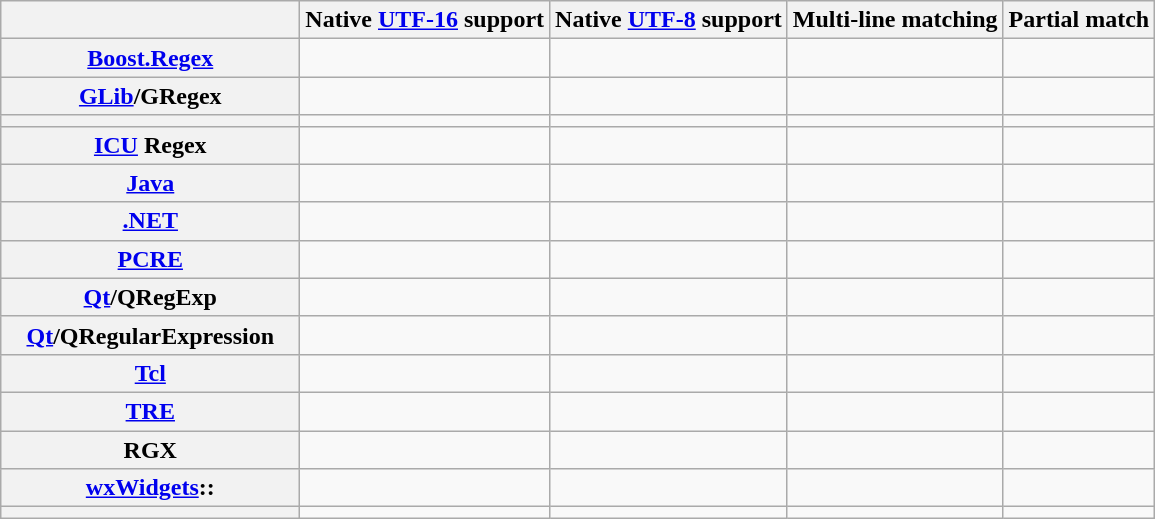<table class="wikitable sortable" style="width: auto; table-layout: fixed;">
<tr>
<th style="width: 12em"></th>
<th>Native <a href='#'>UTF-16</a> support</th>
<th>Native <a href='#'>UTF-8</a> support</th>
<th>Multi-line matching</th>
<th>Partial match</th>
</tr>
<tr>
<th><a href='#'>Boost.Regex</a></th>
<td></td>
<td></td>
<td></td>
<td></td>
</tr>
<tr>
<th><a href='#'>GLib</a>/GRegex</th>
<td></td>
<td></td>
<td></td>
<td></td>
</tr>
<tr>
<th></th>
<td></td>
<td></td>
<td></td>
<td></td>
</tr>
<tr>
<th><a href='#'>ICU</a> Regex</th>
<td></td>
<td></td>
<td></td>
<td></td>
</tr>
<tr>
<th><a href='#'>Java</a></th>
<td></td>
<td></td>
<td></td>
<td></td>
</tr>
<tr>
<th><a href='#'>.NET</a></th>
<td></td>
<td></td>
<td></td>
<td></td>
</tr>
<tr>
<th><a href='#'>PCRE</a></th>
<td></td>
<td></td>
<td></td>
<td></td>
</tr>
<tr>
<th><a href='#'>Qt</a>/QRegExp</th>
<td></td>
<td></td>
<td></td>
<td></td>
</tr>
<tr>
<th><a href='#'>Qt</a>/QRegularExpression</th>
<td></td>
<td></td>
<td></td>
<td></td>
</tr>
<tr>
<th><a href='#'>Tcl</a></th>
<td></td>
<td></td>
<td></td>
<td></td>
</tr>
<tr>
<th><a href='#'>TRE</a></th>
<td></td>
<td></td>
<td></td>
<td></td>
</tr>
<tr>
<th>RGX</th>
<td></td>
<td></td>
<td></td>
<td></td>
</tr>
<tr>
<th><a href='#'>wxWidgets</a>::</th>
<td></td>
<td></td>
<td></td>
<td></td>
</tr>
<tr>
<th></th>
<td></td>
<td></td>
<td></td>
<td></td>
</tr>
</table>
